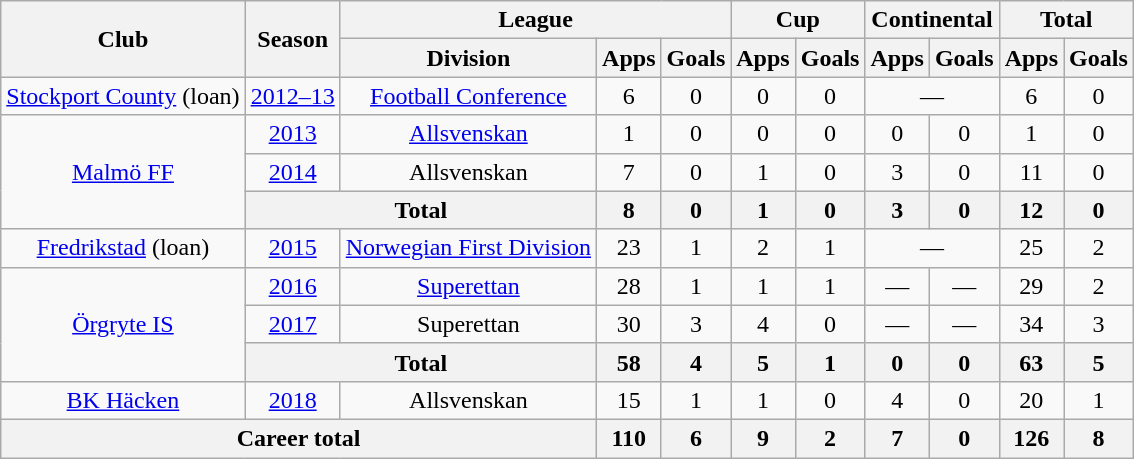<table class="wikitable" style="text-align:center">
<tr>
<th rowspan="2">Club</th>
<th rowspan="2">Season</th>
<th colspan="3">League</th>
<th colspan="2">Cup</th>
<th colspan="2">Continental</th>
<th colspan="2">Total</th>
</tr>
<tr>
<th>Division</th>
<th>Apps</th>
<th>Goals</th>
<th>Apps</th>
<th>Goals</th>
<th>Apps</th>
<th>Goals</th>
<th>Apps</th>
<th>Goals</th>
</tr>
<tr>
<td><a href='#'>Stockport County</a> (loan)</td>
<td><a href='#'>2012–13</a></td>
<td><a href='#'>Football Conference</a></td>
<td>6</td>
<td>0</td>
<td>0</td>
<td>0</td>
<td colspan="2">—</td>
<td>6</td>
<td>0</td>
</tr>
<tr>
<td rowspan="3"><a href='#'>Malmö FF</a></td>
<td><a href='#'>2013</a></td>
<td><a href='#'>Allsvenskan</a></td>
<td>1</td>
<td>0</td>
<td>0</td>
<td>0</td>
<td>0</td>
<td>0</td>
<td>1</td>
<td>0</td>
</tr>
<tr>
<td><a href='#'>2014</a></td>
<td>Allsvenskan</td>
<td>7</td>
<td>0</td>
<td>1</td>
<td>0</td>
<td>3</td>
<td>0</td>
<td>11</td>
<td>0</td>
</tr>
<tr>
<th colspan="2">Total</th>
<th>8</th>
<th>0</th>
<th>1</th>
<th>0</th>
<th>3</th>
<th>0</th>
<th>12</th>
<th>0</th>
</tr>
<tr>
<td><a href='#'>Fredrikstad</a> (loan)</td>
<td><a href='#'>2015</a></td>
<td><a href='#'>Norwegian First Division</a></td>
<td>23</td>
<td>1</td>
<td>2</td>
<td>1</td>
<td colspan="2">—</td>
<td>25</td>
<td>2</td>
</tr>
<tr>
<td rowspan="3"><a href='#'>Örgryte IS</a></td>
<td><a href='#'>2016</a></td>
<td><a href='#'>Superettan</a></td>
<td>28</td>
<td>1</td>
<td>1</td>
<td>1</td>
<td>—</td>
<td>—</td>
<td>29</td>
<td>2</td>
</tr>
<tr>
<td><a href='#'>2017</a></td>
<td>Superettan</td>
<td>30</td>
<td>3</td>
<td>4</td>
<td>0</td>
<td>—</td>
<td>—</td>
<td>34</td>
<td>3</td>
</tr>
<tr>
<th colspan="2">Total</th>
<th>58</th>
<th>4</th>
<th>5</th>
<th>1</th>
<th>0</th>
<th>0</th>
<th>63</th>
<th>5</th>
</tr>
<tr>
<td rowspan="1"><a href='#'>BK Häcken</a></td>
<td><a href='#'>2018</a></td>
<td>Allsvenskan</td>
<td>15</td>
<td>1</td>
<td>1</td>
<td>0</td>
<td>4</td>
<td>0</td>
<td>20</td>
<td>1</td>
</tr>
<tr>
<th colspan="3">Career total</th>
<th>110</th>
<th>6</th>
<th>9</th>
<th>2</th>
<th>7</th>
<th>0</th>
<th>126</th>
<th>8</th>
</tr>
</table>
